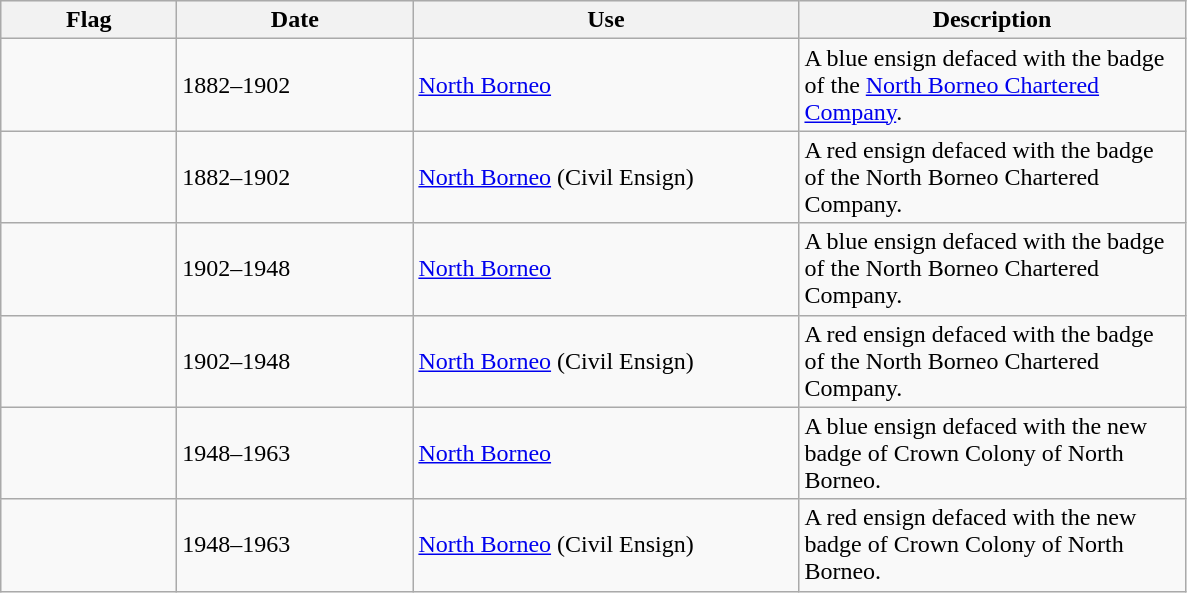<table class="wikitable">
<tr style="background:#efefef;">
<th style="width:110px;">Flag</th>
<th style="width:150px;">Date</th>
<th style="width:250px;">Use</th>
<th style="width:250px;">Description</th>
</tr>
<tr>
<td></td>
<td>1882–1902</td>
<td><a href='#'>North Borneo</a></td>
<td>A blue ensign defaced with the badge of the <a href='#'>North Borneo Chartered Company</a>.</td>
</tr>
<tr>
<td></td>
<td>1882–1902</td>
<td><a href='#'>North Borneo</a> (Civil Ensign)</td>
<td>A red ensign defaced with the badge of the North Borneo Chartered Company.</td>
</tr>
<tr>
<td></td>
<td>1902–1948</td>
<td><a href='#'>North Borneo</a></td>
<td>A blue ensign defaced with the badge of the North Borneo Chartered Company.</td>
</tr>
<tr>
<td></td>
<td>1902–1948</td>
<td><a href='#'>North Borneo</a> (Civil Ensign)</td>
<td>A red ensign defaced with the badge of the North Borneo Chartered Company.</td>
</tr>
<tr>
<td></td>
<td>1948–1963</td>
<td><a href='#'>North Borneo</a></td>
<td>A blue ensign defaced with the new badge of Crown Colony of North Borneo.</td>
</tr>
<tr>
<td></td>
<td>1948–1963</td>
<td><a href='#'>North Borneo</a> (Civil Ensign)</td>
<td>A red ensign defaced with the new badge of Crown Colony of North Borneo.</td>
</tr>
</table>
